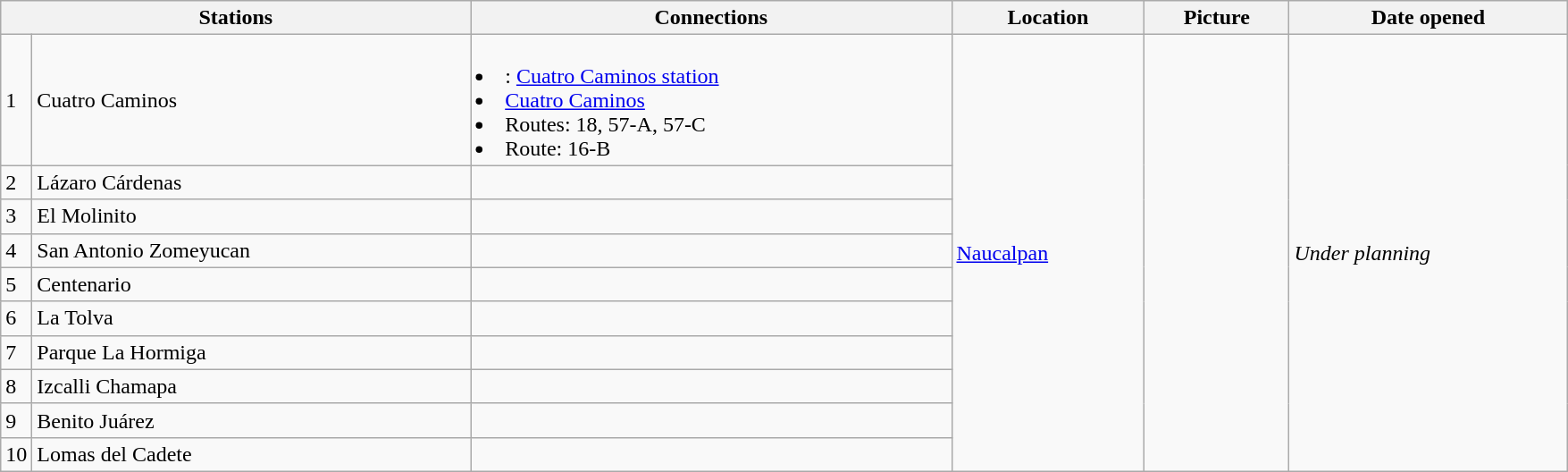<table class="wikitable">
<tr>
<th colspan="2" align="center" width="30%">Stations</th>
<th>Connections</th>
<th>Location</th>
<th>Picture</th>
<th>Date opened</th>
</tr>
<tr>
<td width="2%" bgcolor="">1</td>
<td> Cuatro Caminos</td>
<td><br><li> : <a href='#'>Cuatro Caminos station</a>
<li> <a href='#'>Cuatro Caminos</a></li>
<li> Routes: 18, 57-A, 57-C</li>
<li> Route: 16-B
</li></td>
<td rowspan=10><a href='#'>Naucalpan</a></td>
<td rowspan=10></td>
<td rowspan=10><em>Under planning</em></td>
</tr>
<tr>
<td width="2%" bgcolor="">2</td>
<td> Lázaro Cárdenas</td>
<td></td>
</tr>
<tr>
<td width="2%" bgcolor="">3</td>
<td> El Molinito</td>
<td></td>
</tr>
<tr>
<td width="2%" bgcolor="">4</td>
<td> San Antonio Zomeyucan</td>
<td></td>
</tr>
<tr>
<td width="2%" bgcolor="">5</td>
<td> Centenario</td>
<td></td>
</tr>
<tr>
<td width="2%" bgcolor="">6</td>
<td> La Tolva</td>
<td></td>
</tr>
<tr>
<td width="2%" bgcolor="">7</td>
<td> Parque La Hormiga</td>
<td></td>
</tr>
<tr>
<td width="2%" bgcolor="">8</td>
<td> Izcalli Chamapa</td>
<td></td>
</tr>
<tr>
<td width="2%" bgcolor="">9</td>
<td> Benito Juárez</td>
<td></td>
</tr>
<tr>
<td width="2%" bgcolor="">10</td>
<td> Lomas del Cadete</td>
<td></td>
</tr>
</table>
